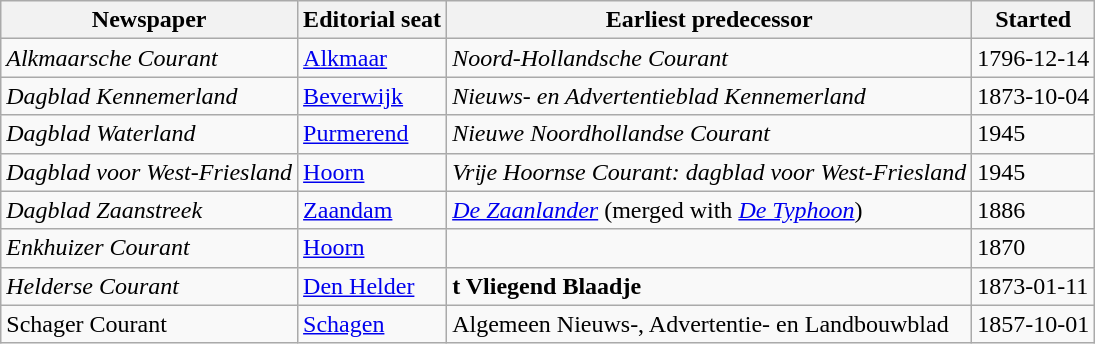<table class="wikitable">
<tr class="hintergrundfarbe5">
<th>Newspaper</th>
<th>Editorial seat</th>
<th>Earliest predecessor</th>
<th>Started</th>
</tr>
<tr class="hintergrundfarbe2">
<td><em>Alkmaarsche Courant</em></td>
<td><a href='#'>Alkmaar</a></td>
<td><em>Noord-Hollandsche Courant</em></td>
<td>1796‑12‑14</td>
</tr>
<tr>
<td><em>Dagblad Kennemerland</em></td>
<td><a href='#'>Beverwijk</a></td>
<td><em>Nieuws- en Advertentieblad Kennemerland</em></td>
<td>1873-10-04</td>
</tr>
<tr class="hintergrundfarbe2">
<td><em>Dagblad Waterland</em></td>
<td><a href='#'>Purmerend</a></td>
<td><em>Nieuwe Noordhollandse Courant</em></td>
<td>1945</td>
</tr>
<tr>
<td><em>Dagblad voor West-Friesland</em></td>
<td><a href='#'>Hoorn</a></td>
<td><em>Vrĳe Hoornse Courant: dagblad voor West-Friesland</em></td>
<td>1945</td>
</tr>
<tr class="hintergrundfarbe2">
<td><em>Dagblad Zaanstreek</em></td>
<td><a href='#'>Zaandam</a></td>
<td><em><a href='#'>De Zaanlander</a></em> (merged with <em><a href='#'>De Typhoon</a></em>)</td>
<td>1886</td>
</tr>
<tr>
<td><em>Enkhuizer Courant</em></td>
<td><a href='#'>Hoorn</a></td>
<td></td>
<td>1870</td>
</tr>
<tr class="hintergrundfarbe2">
<td><em>Helderse Courant</em></td>
<td><a href='#'>Den Helder</a></td>
<td><strong> t Vliegend Blaadje<em></td>
<td>1873-01-11</td>
</tr>
<tr>
<td></em>Schager Courant<em></td>
<td><a href='#'>Schagen</a></td>
<td></em>Algemeen Nieuws-, Advertentie- en Landbouwblad<em></td>
<td>1857-10-01</td>
</tr>
</table>
